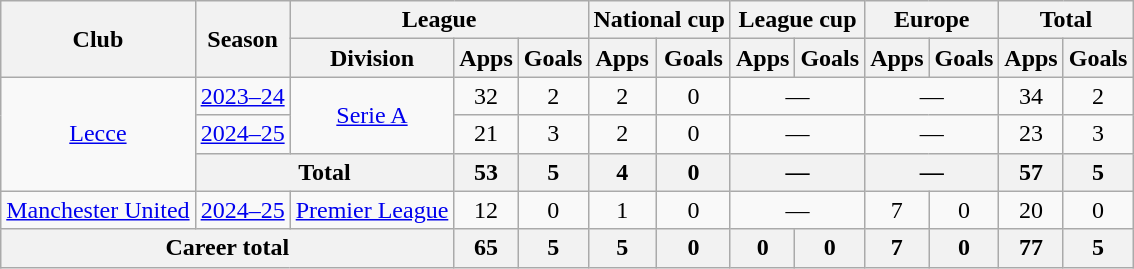<table class="wikitable" style="text-align:center;">
<tr>
<th rowspan="2">Club</th>
<th rowspan="2">Season</th>
<th colspan="3">League</th>
<th colspan="2">National cup</th>
<th colspan="2">League cup</th>
<th colspan="2">Europe</th>
<th colspan="2">Total</th>
</tr>
<tr>
<th>Division</th>
<th>Apps</th>
<th>Goals</th>
<th>Apps</th>
<th>Goals</th>
<th>Apps</th>
<th>Goals</th>
<th>Apps</th>
<th>Goals</th>
<th>Apps</th>
<th>Goals</th>
</tr>
<tr>
<td rowspan="3"><a href='#'>Lecce</a></td>
<td><a href='#'>2023–24</a></td>
<td rowspan="2"><a href='#'>Serie A</a></td>
<td>32</td>
<td>2</td>
<td>2</td>
<td>0</td>
<td colspan="2">—</td>
<td colspan="2">—</td>
<td>34</td>
<td>2</td>
</tr>
<tr>
<td><a href='#'>2024–25</a></td>
<td>21</td>
<td>3</td>
<td>2</td>
<td>0</td>
<td colspan="2">—</td>
<td colspan="2">—</td>
<td>23</td>
<td>3</td>
</tr>
<tr>
<th colspan="2">Total</th>
<th>53</th>
<th>5</th>
<th>4</th>
<th>0</th>
<th colspan="2">—</th>
<th colspan="2">—</th>
<th>57</th>
<th>5</th>
</tr>
<tr>
<td><a href='#'>Manchester United</a></td>
<td><a href='#'>2024–25</a></td>
<td><a href='#'>Premier League</a></td>
<td>12</td>
<td>0</td>
<td>1</td>
<td>0</td>
<td colspan="2">—</td>
<td>7</td>
<td>0</td>
<td>20</td>
<td>0</td>
</tr>
<tr>
<th colspan="3">Career total</th>
<th>65</th>
<th>5</th>
<th>5</th>
<th>0</th>
<th>0</th>
<th>0</th>
<th>7</th>
<th>0</th>
<th>77</th>
<th>5</th>
</tr>
</table>
